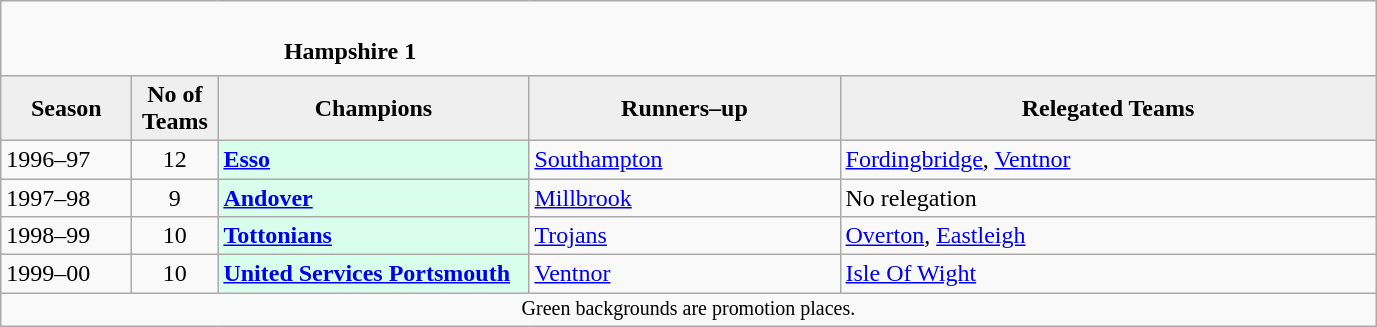<table class="wikitable" style="text-align: left;">
<tr>
<td colspan="11" cellpadding="0" cellspacing="0"><br><table border="0" style="width:100%;" cellpadding="0" cellspacing="0">
<tr>
<td style="width:20%; border:0;"></td>
<td style="border:0;"><strong>Hampshire 1</strong></td>
<td style="width:20%; border:0;"></td>
</tr>
</table>
</td>
</tr>
<tr>
<th style="background:#efefef; width:80px;">Season</th>
<th style="background:#efefef; width:50px;">No of Teams</th>
<th style="background:#efefef; width:200px;">Champions</th>
<th style="background:#efefef; width:200px;">Runners–up</th>
<th style="background:#efefef; width:350px;">Relegated Teams</th>
</tr>
<tr align=left>
<td>1996–97</td>
<td style="text-align: center;">12</td>
<td style="background:#d8ffeb;"><strong><a href='#'>Esso</a></strong></td>
<td><a href='#'>Southampton</a></td>
<td><a href='#'>Fordingbridge</a>, <a href='#'>Ventnor</a></td>
</tr>
<tr>
<td>1997–98</td>
<td style="text-align: center;">9</td>
<td style="background:#d8ffeb;"><strong><a href='#'>Andover</a></strong></td>
<td><a href='#'>Millbrook</a></td>
<td>No relegation</td>
</tr>
<tr>
<td>1998–99</td>
<td style="text-align: center;">10</td>
<td style="background:#d8ffeb;"><strong><a href='#'>Tottonians</a></strong></td>
<td><a href='#'>Trojans</a></td>
<td><a href='#'>Overton</a>, <a href='#'>Eastleigh</a></td>
</tr>
<tr>
<td>1999–00</td>
<td style="text-align: center;">10</td>
<td style="background:#d8ffeb;"><strong><a href='#'>United Services Portsmouth</a></strong></td>
<td><a href='#'>Ventnor</a></td>
<td><a href='#'>Isle Of Wight</a></td>
</tr>
<tr>
<td colspan="15"  style="border:0; font-size:smaller; text-align:center;">Green backgrounds are promotion places.</td>
</tr>
</table>
